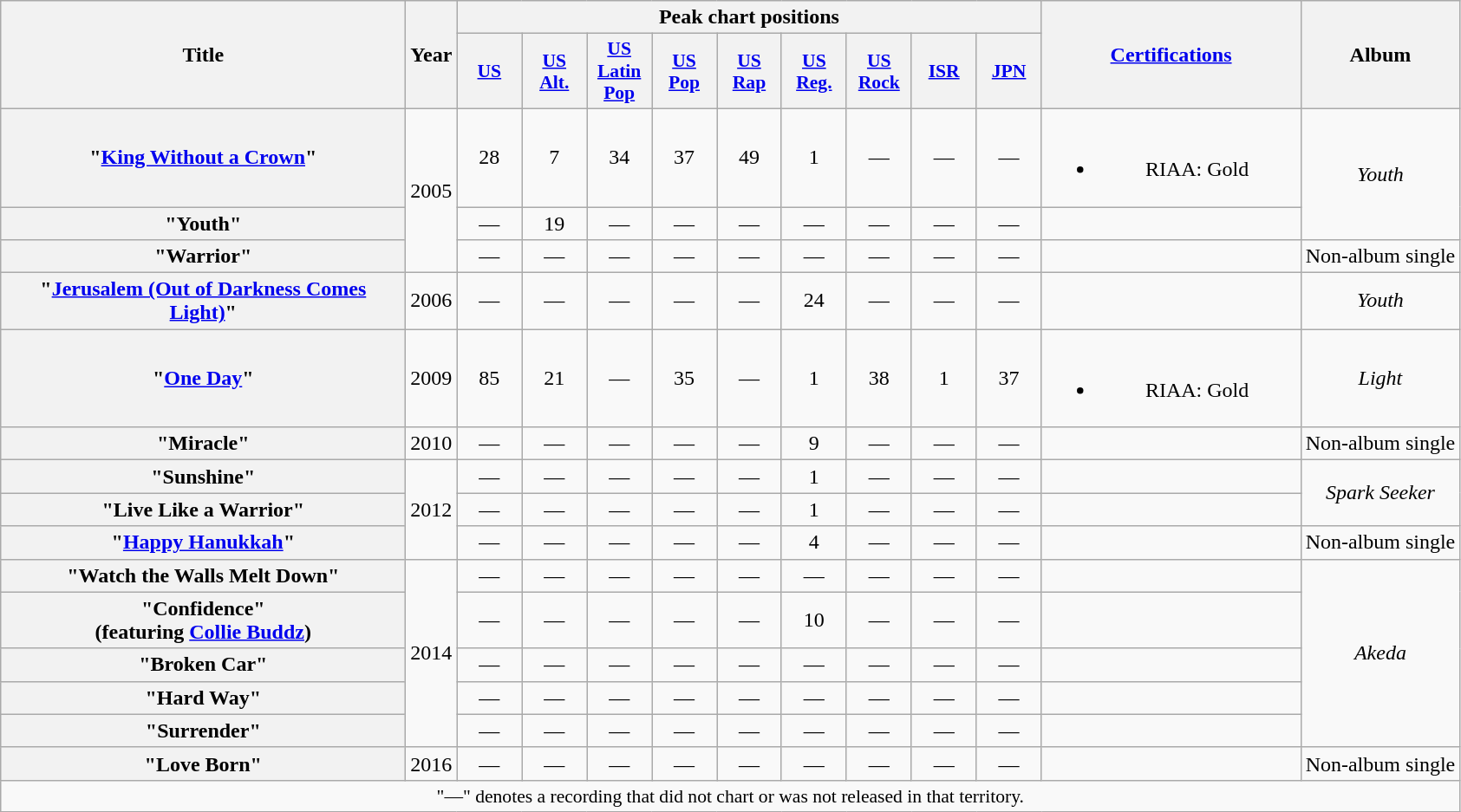<table class="wikitable plainrowheaders" style="text-align:center;">
<tr>
<th scope="col" rowspan="2" style="width:19em;">Title</th>
<th scope="col" rowspan="2">Year</th>
<th scope="col" colspan="9">Peak chart positions</th>
<th scope="col" rowspan="2" style="width:12em;"><a href='#'>Certifications</a></th>
<th scope="col" rowspan="2">Album</th>
</tr>
<tr>
<th scope="col" style="width:3em;font-size:90%;"><a href='#'>US</a><br></th>
<th scope="col" style="width:3em;font-size:90%;"><a href='#'>US<br>Alt.</a><br></th>
<th scope="col" style="width:3em;font-size:90%;"><a href='#'>US<br>Latin Pop</a><br></th>
<th scope="col" style="width:3em;font-size:90%;"><a href='#'>US<br>Pop</a><br></th>
<th scope="col" style="width:3em;font-size:90%;"><a href='#'>US<br>Rap</a><br></th>
<th scope="col" style="width:3em;font-size:90%;"><a href='#'>US<br>Reg.</a><br></th>
<th scope="col" style="width:3em;font-size:90%;"><a href='#'>US<br>Rock</a><br></th>
<th scope="col" style="width:3em;font-size:90%;"><a href='#'>ISR</a><br></th>
<th scope="col" style="width:3em;font-size:90%;"><a href='#'>JPN</a><br></th>
</tr>
<tr>
<th scope="row">"<a href='#'>King Without a Crown</a>"</th>
<td rowspan="3">2005</td>
<td>28</td>
<td>7</td>
<td>34</td>
<td>37</td>
<td>49</td>
<td>1</td>
<td>—</td>
<td>—</td>
<td>—</td>
<td><br><ul><li>RIAA: Gold</li></ul></td>
<td rowspan="2"><em>Youth</em></td>
</tr>
<tr>
<th scope="row">"Youth"</th>
<td>—</td>
<td>19</td>
<td>—</td>
<td>—</td>
<td>—</td>
<td>—</td>
<td>—</td>
<td>—</td>
<td>—</td>
<td></td>
</tr>
<tr>
<th scope="row">"Warrior"</th>
<td>—</td>
<td>—</td>
<td>—</td>
<td>—</td>
<td>—</td>
<td>—</td>
<td>—</td>
<td>—</td>
<td>—</td>
<td></td>
<td>Non-album single</td>
</tr>
<tr>
<th scope="row">"<a href='#'>Jerusalem (Out of Darkness Comes Light)</a>"</th>
<td>2006</td>
<td>—</td>
<td>—</td>
<td>—</td>
<td>—</td>
<td>—</td>
<td>24</td>
<td>—</td>
<td>—</td>
<td>—</td>
<td></td>
<td><em>Youth</em></td>
</tr>
<tr>
<th scope="row">"<a href='#'>One Day</a>"</th>
<td>2009</td>
<td>85</td>
<td>21</td>
<td>—</td>
<td>35</td>
<td>—</td>
<td>1</td>
<td>38</td>
<td>1</td>
<td>37</td>
<td><br><ul><li>RIAA: Gold</li></ul></td>
<td><em>Light</em></td>
</tr>
<tr>
<th scope="row">"Miracle"</th>
<td>2010</td>
<td>—</td>
<td>—</td>
<td>—</td>
<td>—</td>
<td>—</td>
<td>9</td>
<td>—</td>
<td>—</td>
<td>—</td>
<td></td>
<td>Non-album single</td>
</tr>
<tr>
<th scope="row">"Sunshine"</th>
<td rowspan="3">2012</td>
<td>—</td>
<td>—</td>
<td>—</td>
<td>—</td>
<td>—</td>
<td>1</td>
<td>—</td>
<td>—</td>
<td>—</td>
<td></td>
<td rowspan="2"><em>Spark Seeker</em></td>
</tr>
<tr>
<th scope="row">"Live Like a Warrior"</th>
<td>—</td>
<td>—</td>
<td>—</td>
<td>—</td>
<td>—</td>
<td>1</td>
<td>—</td>
<td>—</td>
<td>—</td>
<td></td>
</tr>
<tr>
<th scope="row">"<a href='#'>Happy Hanukkah</a>"</th>
<td>—</td>
<td>—</td>
<td>—</td>
<td>—</td>
<td>—</td>
<td>4</td>
<td>—</td>
<td>—</td>
<td>—</td>
<td></td>
<td>Non-album single</td>
</tr>
<tr>
<th scope="row">"Watch the Walls Melt Down"</th>
<td rowspan="5">2014</td>
<td>—</td>
<td>—</td>
<td>—</td>
<td>—</td>
<td>—</td>
<td>—</td>
<td>—</td>
<td>—</td>
<td>—</td>
<td></td>
<td rowspan="5"><em>Akeda</em></td>
</tr>
<tr>
<th scope="row">"Confidence"<br><span>(featuring <a href='#'>Collie Buddz</a>)</span></th>
<td>—</td>
<td>—</td>
<td>—</td>
<td>—</td>
<td>—</td>
<td>10</td>
<td>—</td>
<td>—</td>
<td>—</td>
<td></td>
</tr>
<tr>
<th scope="row">"Broken Car"</th>
<td>—</td>
<td>—</td>
<td>—</td>
<td>—</td>
<td>—</td>
<td>—</td>
<td>—</td>
<td>—</td>
<td>—</td>
<td></td>
</tr>
<tr>
<th scope="row">"Hard Way"</th>
<td>—</td>
<td>—</td>
<td>—</td>
<td>—</td>
<td>—</td>
<td>—</td>
<td>—</td>
<td>—</td>
<td>—</td>
<td></td>
</tr>
<tr>
<th scope="row">"Surrender"</th>
<td>—</td>
<td>—</td>
<td>—</td>
<td>—</td>
<td>—</td>
<td>—</td>
<td>—</td>
<td>—</td>
<td>—</td>
<td></td>
</tr>
<tr>
<th scope="row">"Love Born"</th>
<td>2016</td>
<td>—</td>
<td>—</td>
<td>—</td>
<td>—</td>
<td>—</td>
<td>—</td>
<td>—</td>
<td>—</td>
<td>—</td>
<td></td>
<td>Non-album single</td>
</tr>
<tr>
<td colspan="14" style="font-size:90%">"—" denotes a recording that did not chart or was not released in that territory.</td>
</tr>
</table>
